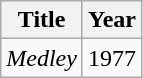<table class="wikitable">
<tr>
<th>Title</th>
<th>Year</th>
</tr>
<tr>
<td><em>Medley</em></td>
<td>1977</td>
</tr>
</table>
